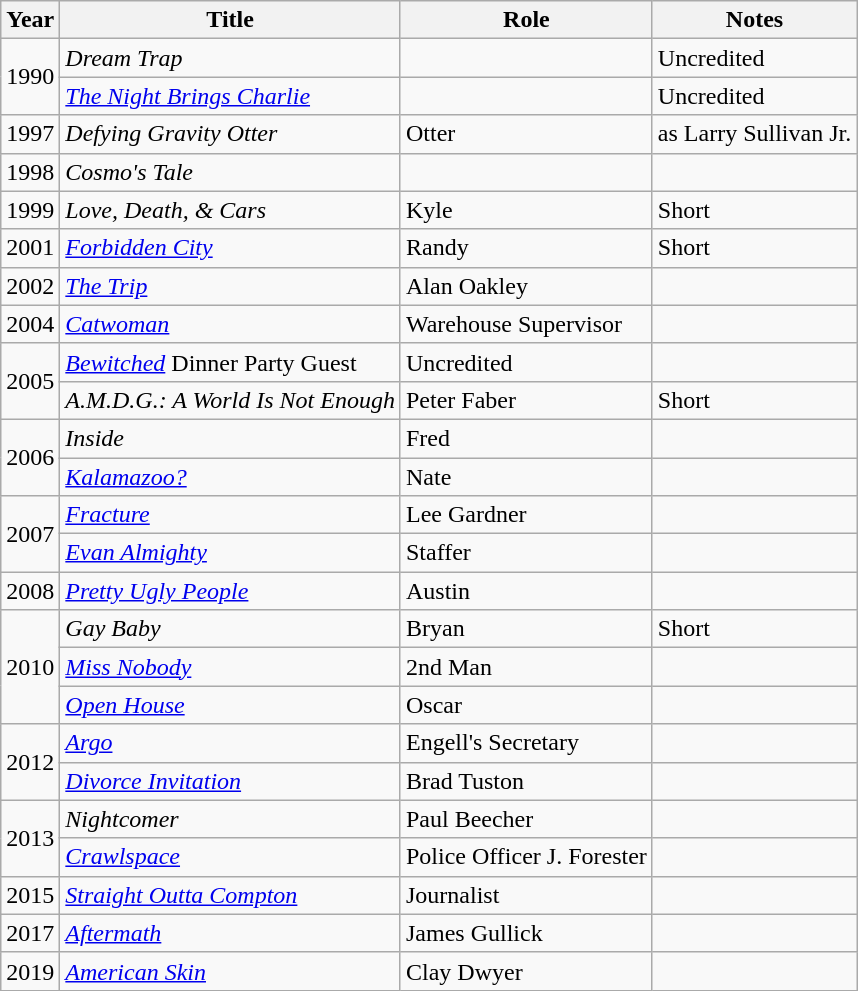<table class="wikitable">
<tr>
<th>Year</th>
<th>Title</th>
<th>Role</th>
<th>Notes</th>
</tr>
<tr>
<td rowspan=2>1990</td>
<td><em>Dream Trap</em></td>
<td></td>
<td>Uncredited</td>
</tr>
<tr>
<td><em><a href='#'>The Night Brings Charlie</a></em></td>
<td></td>
<td>Uncredited</td>
</tr>
<tr>
<td>1997</td>
<td><em>Defying Gravity Otter</em></td>
<td>Otter</td>
<td>as Larry Sullivan Jr.</td>
</tr>
<tr>
<td>1998</td>
<td><em>Cosmo's Tale</em></td>
<td></td>
<td></td>
</tr>
<tr>
<td>1999</td>
<td><em>Love, Death, & Cars</em></td>
<td>Kyle</td>
<td>Short</td>
</tr>
<tr>
<td>2001</td>
<td><em><a href='#'>Forbidden City</a></em></td>
<td>Randy</td>
<td>Short</td>
</tr>
<tr>
<td>2002</td>
<td><em><a href='#'>The Trip</a></em></td>
<td>Alan Oakley</td>
<td></td>
</tr>
<tr>
<td>2004</td>
<td><em><a href='#'>Catwoman</a></em></td>
<td>Warehouse Supervisor</td>
<td></td>
</tr>
<tr>
<td rowspan=2>2005</td>
<td><em><a href='#'>Bewitched</a></em>  Dinner Party Guest</td>
<td>Uncredited</td>
</tr>
<tr>
<td><em>A.M.D.G.: A World Is Not Enough</em></td>
<td>Peter Faber</td>
<td>Short</td>
</tr>
<tr>
<td rowspan=2>2006</td>
<td><em>Inside</em></td>
<td>Fred</td>
<td></td>
</tr>
<tr>
<td><em><a href='#'>Kalamazoo?</a></em></td>
<td>Nate</td>
<td></td>
</tr>
<tr>
<td rowspan=2>2007</td>
<td><em><a href='#'>Fracture</a></em></td>
<td>Lee Gardner</td>
<td></td>
</tr>
<tr>
<td><em><a href='#'>Evan Almighty</a></em></td>
<td>Staffer</td>
<td></td>
</tr>
<tr>
<td>2008</td>
<td><em><a href='#'>Pretty Ugly People</a></em></td>
<td>Austin</td>
<td></td>
</tr>
<tr>
<td rowspan=3>2010</td>
<td><em>Gay Baby</em></td>
<td>Bryan</td>
<td>Short</td>
</tr>
<tr>
<td><em><a href='#'>Miss Nobody</a></em></td>
<td>2nd Man</td>
<td></td>
</tr>
<tr>
<td><em><a href='#'>Open House</a></em></td>
<td>Oscar</td>
</tr>
<tr>
<td rowspan=2>2012</td>
<td><em><a href='#'>Argo</a></em></td>
<td>Engell's Secretary</td>
<td></td>
</tr>
<tr>
<td><em><a href='#'>Divorce Invitation</a></em></td>
<td>Brad Tuston</td>
<td></td>
</tr>
<tr>
<td rowspan=2>2013</td>
<td><em>Nightcomer</em></td>
<td>Paul Beecher</td>
<td></td>
</tr>
<tr>
<td><em><a href='#'>Crawlspace</a></em></td>
<td>Police Officer J. Forester</td>
<td></td>
</tr>
<tr>
<td>2015</td>
<td><em><a href='#'>Straight Outta Compton</a></em></td>
<td>Journalist</td>
<td></td>
</tr>
<tr>
<td>2017</td>
<td><em><a href='#'>Aftermath</a></em></td>
<td>James Gullick</td>
<td></td>
</tr>
<tr>
<td>2019</td>
<td><em><a href='#'>American Skin</a></em></td>
<td>Clay Dwyer</td>
<td></td>
</tr>
</table>
